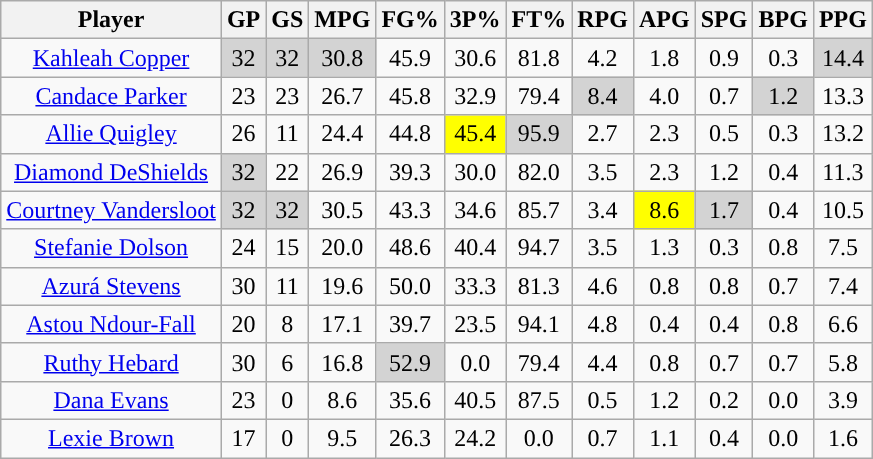<table class="wikitable sortable" style="text-align:center;">
<tr>
<th>Player</th>
<th>GP</th>
<th>GS</th>
<th>MPG</th>
<th>FG%</th>
<th>3P%</th>
<th>FT%</th>
<th>RPG</th>
<th>APG</th>
<th>SPG</th>
<th>BPG</th>
<th>PPG</th>
</tr>
<tr>
<td><a href='#'>Kahleah Copper</a></td>
<td style="background:#D3D3D3;">32</td>
<td style="background:#D3D3D3;">32</td>
<td style="background:#D3D3D3;">30.8</td>
<td>45.9</td>
<td>30.6</td>
<td>81.8</td>
<td>4.2</td>
<td>1.8</td>
<td>0.9</td>
<td>0.3</td>
<td style="background:#D3D3D3;">14.4</td>
</tr>
<tr>
<td><a href='#'>Candace Parker</a></td>
<td>23</td>
<td>23</td>
<td>26.7</td>
<td>45.8</td>
<td>32.9</td>
<td>79.4</td>
<td style="background:#D3D3D3;">8.4</td>
<td>4.0</td>
<td>0.7</td>
<td style="background:#D3D3D3;">1.2</td>
<td>13.3</td>
</tr>
<tr>
<td><a href='#'>Allie Quigley</a></td>
<td>26</td>
<td>11</td>
<td>24.4</td>
<td>44.8</td>
<td style="background:yellow;">45.4</td>
<td style="background:#D3D3D3;">95.9</td>
<td>2.7</td>
<td>2.3</td>
<td>0.5</td>
<td>0.3</td>
<td>13.2</td>
</tr>
<tr>
<td><a href='#'>Diamond DeShields</a></td>
<td style="background:#D3D3D3;">32</td>
<td>22</td>
<td>26.9</td>
<td>39.3</td>
<td>30.0</td>
<td>82.0</td>
<td>3.5</td>
<td>2.3</td>
<td>1.2</td>
<td>0.4</td>
<td>11.3</td>
</tr>
<tr>
<td><a href='#'>Courtney Vandersloot</a></td>
<td style="background:#D3D3D3;">32</td>
<td style="background:#D3D3D3;">32</td>
<td>30.5</td>
<td>43.3</td>
<td>34.6</td>
<td>85.7</td>
<td>3.4</td>
<td style="background:yellow;">8.6</td>
<td style="background:#D3D3D3;">1.7</td>
<td>0.4</td>
<td>10.5</td>
</tr>
<tr>
<td><a href='#'>Stefanie Dolson</a></td>
<td>24</td>
<td>15</td>
<td>20.0</td>
<td>48.6</td>
<td>40.4</td>
<td>94.7</td>
<td>3.5</td>
<td>1.3</td>
<td>0.3</td>
<td>0.8</td>
<td>7.5</td>
</tr>
<tr>
<td><a href='#'>Azurá Stevens</a></td>
<td>30</td>
<td>11</td>
<td>19.6</td>
<td>50.0</td>
<td>33.3</td>
<td>81.3</td>
<td>4.6</td>
<td>0.8</td>
<td>0.8</td>
<td>0.7</td>
<td>7.4</td>
</tr>
<tr>
<td><a href='#'>Astou Ndour-Fall</a></td>
<td>20</td>
<td>8</td>
<td>17.1</td>
<td>39.7</td>
<td>23.5</td>
<td>94.1</td>
<td>4.8</td>
<td>0.4</td>
<td>0.4</td>
<td>0.8</td>
<td>6.6</td>
</tr>
<tr>
<td><a href='#'>Ruthy Hebard</a></td>
<td>30</td>
<td>6</td>
<td>16.8</td>
<td style="background:#D3D3D3;">52.9</td>
<td>0.0</td>
<td>79.4</td>
<td>4.4</td>
<td>0.8</td>
<td>0.7</td>
<td>0.7</td>
<td>5.8</td>
</tr>
<tr>
<td><a href='#'>Dana Evans</a></td>
<td>23</td>
<td>0</td>
<td>8.6</td>
<td>35.6</td>
<td>40.5</td>
<td>87.5</td>
<td>0.5</td>
<td>1.2</td>
<td>0.2</td>
<td>0.0</td>
<td>3.9</td>
</tr>
<tr>
<td><a href='#'>Lexie Brown</a></td>
<td>17</td>
<td>0</td>
<td>9.5</td>
<td>26.3</td>
<td>24.2</td>
<td>0.0</td>
<td>0.7</td>
<td>1.1</td>
<td>0.4</td>
<td>0.0</td>
<td>1.6</td>
</tr>
</table>
